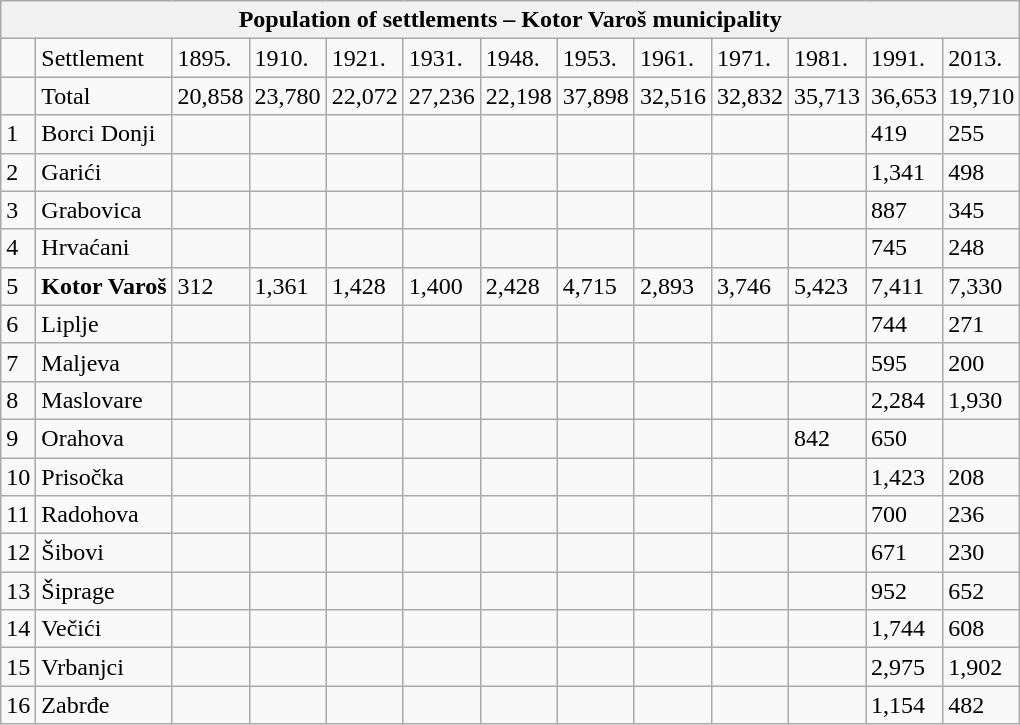<table class="wikitable">
<tr>
<th colspan="13">Population of settlements – Kotor Varoš municipality</th>
</tr>
<tr>
<td></td>
<td>Settlement</td>
<td>1895.</td>
<td>1910.</td>
<td>1921.</td>
<td>1931.</td>
<td>1948.</td>
<td>1953.</td>
<td>1961.</td>
<td>1971.</td>
<td>1981.</td>
<td>1991.</td>
<td>2013.</td>
</tr>
<tr>
<td></td>
<td>Total</td>
<td>20,858</td>
<td>23,780</td>
<td>22,072</td>
<td>27,236</td>
<td>22,198</td>
<td>37,898</td>
<td>32,516</td>
<td>32,832</td>
<td>35,713</td>
<td>36,653</td>
<td>19,710</td>
</tr>
<tr>
<td>1</td>
<td>Borci Donji</td>
<td></td>
<td></td>
<td></td>
<td></td>
<td></td>
<td></td>
<td></td>
<td></td>
<td></td>
<td>419</td>
<td>255</td>
</tr>
<tr>
<td>2</td>
<td>Garići</td>
<td></td>
<td></td>
<td></td>
<td></td>
<td></td>
<td></td>
<td></td>
<td></td>
<td></td>
<td>1,341</td>
<td>498</td>
</tr>
<tr>
<td>3</td>
<td>Grabovica</td>
<td></td>
<td></td>
<td></td>
<td></td>
<td></td>
<td></td>
<td></td>
<td></td>
<td></td>
<td>887</td>
<td>345</td>
</tr>
<tr>
<td>4</td>
<td>Hrvaćani</td>
<td></td>
<td></td>
<td></td>
<td></td>
<td></td>
<td></td>
<td></td>
<td></td>
<td></td>
<td>745</td>
<td>248</td>
</tr>
<tr>
<td>5</td>
<td><strong>Kotor Varoš</strong></td>
<td>312</td>
<td>1,361</td>
<td>1,428</td>
<td>1,400</td>
<td>2,428</td>
<td>4,715</td>
<td>2,893</td>
<td>3,746</td>
<td>5,423</td>
<td>7,411</td>
<td>7,330</td>
</tr>
<tr>
<td>6</td>
<td>Liplje</td>
<td></td>
<td></td>
<td></td>
<td></td>
<td></td>
<td></td>
<td></td>
<td></td>
<td></td>
<td>744</td>
<td>271</td>
</tr>
<tr>
<td>7</td>
<td>Maljeva</td>
<td></td>
<td></td>
<td></td>
<td></td>
<td></td>
<td></td>
<td></td>
<td></td>
<td></td>
<td>595</td>
<td>200</td>
</tr>
<tr>
<td>8</td>
<td>Maslovare</td>
<td></td>
<td></td>
<td></td>
<td></td>
<td></td>
<td></td>
<td></td>
<td></td>
<td></td>
<td>2,284</td>
<td>1,930</td>
</tr>
<tr>
<td>9</td>
<td>Orahova</td>
<td></td>
<td></td>
<td></td>
<td></td>
<td></td>
<td></td>
<td></td>
<td></td>
<td>842</td>
<td>650</td>
</tr>
<tr>
<td>10</td>
<td>Prisočka</td>
<td></td>
<td></td>
<td></td>
<td></td>
<td></td>
<td></td>
<td></td>
<td></td>
<td></td>
<td>1,423</td>
<td>208</td>
</tr>
<tr>
<td>11</td>
<td>Radohova</td>
<td></td>
<td></td>
<td></td>
<td></td>
<td></td>
<td></td>
<td></td>
<td></td>
<td></td>
<td>700</td>
<td>236</td>
</tr>
<tr>
<td>12</td>
<td>Šibovi</td>
<td></td>
<td></td>
<td></td>
<td></td>
<td></td>
<td></td>
<td></td>
<td></td>
<td></td>
<td>671</td>
<td>230</td>
</tr>
<tr>
<td>13</td>
<td>Šiprage</td>
<td></td>
<td></td>
<td></td>
<td></td>
<td></td>
<td></td>
<td></td>
<td></td>
<td></td>
<td>952</td>
<td>652</td>
</tr>
<tr>
<td>14</td>
<td>Večići</td>
<td></td>
<td></td>
<td></td>
<td></td>
<td></td>
<td></td>
<td></td>
<td></td>
<td></td>
<td>1,744</td>
<td>608</td>
</tr>
<tr>
<td>15</td>
<td>Vrbanjci</td>
<td></td>
<td></td>
<td></td>
<td></td>
<td></td>
<td></td>
<td></td>
<td></td>
<td></td>
<td>2,975</td>
<td>1,902</td>
</tr>
<tr>
<td>16</td>
<td>Zabrđe</td>
<td></td>
<td></td>
<td></td>
<td></td>
<td></td>
<td></td>
<td></td>
<td></td>
<td></td>
<td>1,154</td>
<td>482</td>
</tr>
</table>
